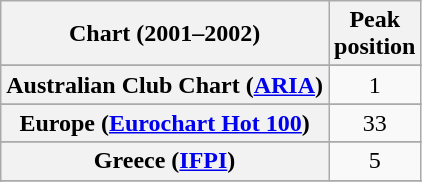<table class="wikitable sortable plainrowheaders" style="text-align:center">
<tr>
<th>Chart (2001–2002)</th>
<th>Peak<br>position</th>
</tr>
<tr>
</tr>
<tr>
<th scope="row">Australian Club Chart (<a href='#'>ARIA</a>)</th>
<td>1</td>
</tr>
<tr>
</tr>
<tr>
</tr>
<tr>
</tr>
<tr>
</tr>
<tr>
<th scope="row">Europe (<a href='#'>Eurochart Hot 100</a>)</th>
<td>33</td>
</tr>
<tr>
</tr>
<tr>
</tr>
<tr>
<th scope="row">Greece (<a href='#'>IFPI</a>)</th>
<td>5</td>
</tr>
<tr>
</tr>
<tr>
</tr>
<tr>
</tr>
<tr>
</tr>
<tr>
</tr>
<tr>
</tr>
</table>
